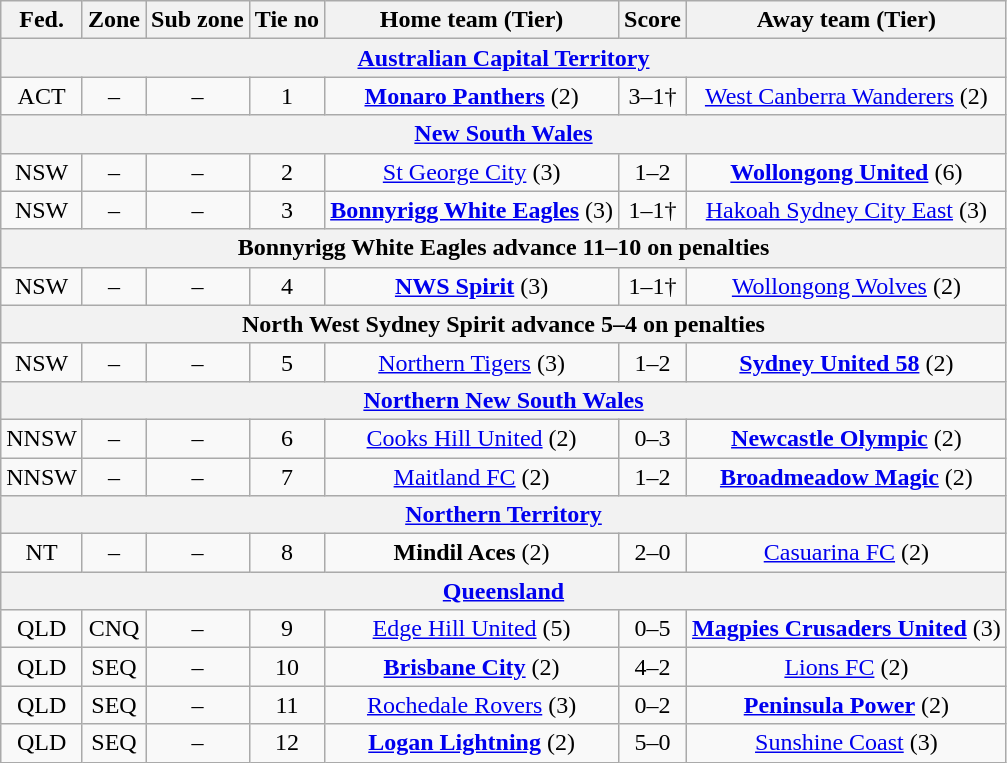<table class="wikitable" style="text-align:center">
<tr>
<th>Fed.</th>
<th>Zone</th>
<th>Sub zone</th>
<th>Tie no</th>
<th>Home team (Tier)</th>
<th>Score</th>
<th>Away team (Tier)</th>
</tr>
<tr>
<th colspan=7><a href='#'>Australian Capital Territory</a></th>
</tr>
<tr>
<td>ACT</td>
<td>–</td>
<td>–</td>
<td>1</td>
<td><strong><a href='#'>Monaro Panthers</a></strong> (2)</td>
<td>3–1†</td>
<td><a href='#'>West Canberra Wanderers</a> (2)</td>
</tr>
<tr>
<th colspan=7><a href='#'>New South Wales</a></th>
</tr>
<tr>
<td>NSW</td>
<td>–</td>
<td>–</td>
<td>2</td>
<td><a href='#'>St George City</a> (3)</td>
<td>1–2</td>
<td><strong><a href='#'>Wollongong United</a></strong> (6)</td>
</tr>
<tr>
<td>NSW</td>
<td>–</td>
<td>–</td>
<td>3</td>
<td><strong><a href='#'>Bonnyrigg White Eagles</a></strong> (3)</td>
<td>1–1†</td>
<td><a href='#'>Hakoah Sydney City East</a> (3)</td>
</tr>
<tr>
<th colspan=7>Bonnyrigg White Eagles advance 11–10 on penalties</th>
</tr>
<tr>
<td>NSW</td>
<td>–</td>
<td>–</td>
<td>4</td>
<td><strong><a href='#'>NWS Spirit</a></strong> (3)</td>
<td>1–1†</td>
<td><a href='#'>Wollongong Wolves</a> (2)</td>
</tr>
<tr>
<th colspan=7>North West Sydney Spirit advance 5–4 on penalties</th>
</tr>
<tr>
<td>NSW</td>
<td>–</td>
<td>–</td>
<td>5</td>
<td><a href='#'>Northern Tigers</a> (3)</td>
<td>1–2</td>
<td><strong><a href='#'>Sydney United 58</a></strong> (2)</td>
</tr>
<tr>
<th colspan=7><a href='#'>Northern New South Wales</a></th>
</tr>
<tr>
<td>NNSW</td>
<td>–</td>
<td>–</td>
<td>6</td>
<td><a href='#'>Cooks Hill United</a> (2)</td>
<td>0–3</td>
<td><strong><a href='#'>Newcastle Olympic</a></strong> (2)</td>
</tr>
<tr>
<td>NNSW</td>
<td>–</td>
<td>–</td>
<td>7</td>
<td><a href='#'>Maitland FC</a> (2)</td>
<td>1–2</td>
<td><strong><a href='#'>Broadmeadow Magic</a></strong> (2)</td>
</tr>
<tr>
<th colspan=7><a href='#'>Northern Territory</a></th>
</tr>
<tr>
<td>NT</td>
<td>–</td>
<td>–</td>
<td>8</td>
<td><strong>Mindil Aces</strong> (2)</td>
<td>2–0</td>
<td><a href='#'>Casuarina FC</a> (2)</td>
</tr>
<tr>
<th colspan=7><a href='#'>Queensland</a></th>
</tr>
<tr>
<td>QLD</td>
<td>CNQ</td>
<td>–</td>
<td>9</td>
<td><a href='#'>Edge Hill United</a> (5)</td>
<td>0–5</td>
<td><strong><a href='#'>Magpies Crusaders United</a></strong> (3)</td>
</tr>
<tr>
<td>QLD</td>
<td>SEQ</td>
<td>–</td>
<td>10</td>
<td><strong><a href='#'>Brisbane City</a></strong> (2)</td>
<td>4–2</td>
<td><a href='#'>Lions FC</a> (2)</td>
</tr>
<tr>
<td>QLD</td>
<td>SEQ</td>
<td>–</td>
<td>11</td>
<td><a href='#'>Rochedale Rovers</a> (3)</td>
<td>0–2</td>
<td><strong><a href='#'>Peninsula Power</a></strong> (2)</td>
</tr>
<tr>
<td>QLD</td>
<td>SEQ</td>
<td>–</td>
<td>12</td>
<td><strong><a href='#'>Logan Lightning</a></strong> (2)</td>
<td>5–0</td>
<td><a href='#'>Sunshine Coast</a> (3)</td>
</tr>
</table>
